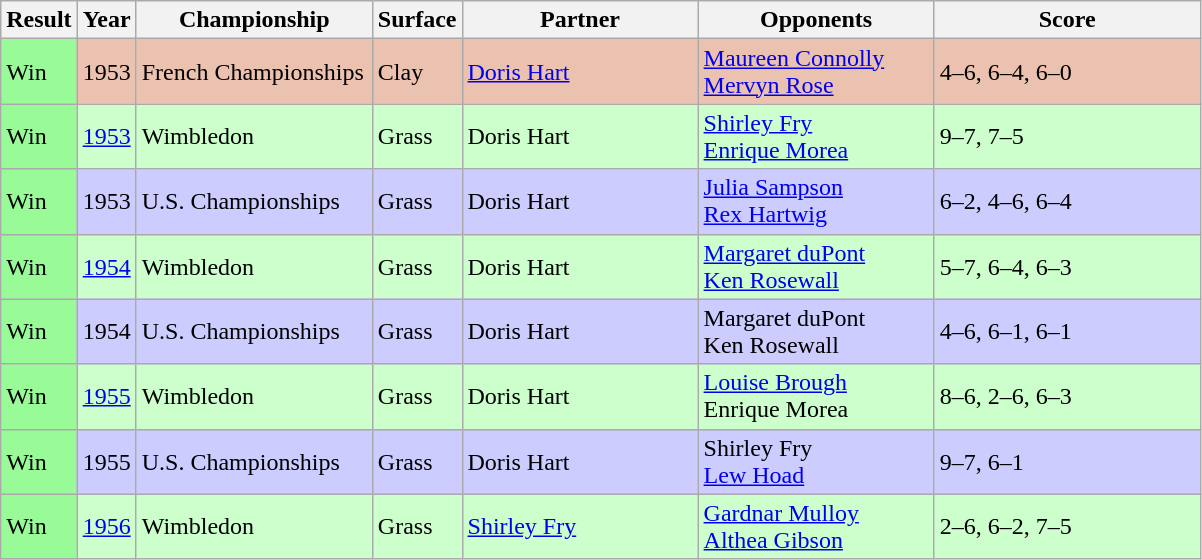<table class="sortable wikitable">
<tr>
<th style="width:40px">Result</th>
<th style="width:30px">Year</th>
<th style="width:150px">Championship</th>
<th style="width:50px">Surface</th>
<th style="width:150px">Partner</th>
<th style="width:150px">Opponents</th>
<th style="width:170px" class="unsortable">Score</th>
</tr>
<tr style="background:#ebc2af;">
<td style="background:#98fb98;">Win</td>
<td>1953</td>
<td>French Championships</td>
<td>Clay</td>
<td> <a href='#'>Doris Hart</a></td>
<td> <a href='#'>Maureen Connolly</a> <br>  <a href='#'>Mervyn Rose</a></td>
<td>4–6, 6–4, 6–0</td>
</tr>
<tr style="background:#cfc;">
<td style="background:#98fb98;">Win</td>
<td><a href='#'>1953</a></td>
<td>Wimbledon</td>
<td>Grass</td>
<td> Doris Hart</td>
<td> <a href='#'>Shirley Fry</a> <br>  <a href='#'>Enrique Morea</a></td>
<td>9–7, 7–5</td>
</tr>
<tr style="background:#ccf;">
<td style="background:#98fb98;">Win</td>
<td>1953</td>
<td>U.S. Championships</td>
<td>Grass</td>
<td> Doris Hart</td>
<td> <a href='#'>Julia Sampson</a><br> <a href='#'>Rex Hartwig</a></td>
<td>6–2, 4–6, 6–4</td>
</tr>
<tr style="background:#cfc;">
<td style="background:#98fb98;">Win</td>
<td><a href='#'>1954</a></td>
<td>Wimbledon</td>
<td>Grass</td>
<td> Doris Hart</td>
<td> <a href='#'>Margaret duPont</a> <br>  <a href='#'>Ken Rosewall</a></td>
<td>5–7, 6–4, 6–3</td>
</tr>
<tr style="background:#ccf;">
<td style="background:#98fb98;">Win</td>
<td>1954</td>
<td>U.S. Championships</td>
<td>Grass</td>
<td> Doris Hart</td>
<td> Margaret duPont<br> Ken Rosewall</td>
<td>4–6, 6–1, 6–1</td>
</tr>
<tr style="background:#cfc;">
<td style="background:#98fb98;">Win</td>
<td><a href='#'>1955</a></td>
<td>Wimbledon</td>
<td>Grass</td>
<td> Doris Hart</td>
<td> <a href='#'>Louise Brough</a> <br>  Enrique Morea</td>
<td>8–6, 2–6, 6–3</td>
</tr>
<tr style="background:#ccf;">
<td style="background:#98fb98;">Win</td>
<td>1955</td>
<td>U.S. Championships</td>
<td>Grass</td>
<td> Doris Hart</td>
<td> Shirley Fry<br> <a href='#'>Lew Hoad</a></td>
<td>9–7, 6–1</td>
</tr>
<tr style="background:#cfc;">
<td style="background:#98fb98;">Win</td>
<td><a href='#'>1956</a></td>
<td>Wimbledon</td>
<td>Grass</td>
<td> <a href='#'>Shirley Fry</a></td>
<td> <a href='#'>Gardnar Mulloy</a> <br>  <a href='#'>Althea Gibson</a></td>
<td>2–6, 6–2, 7–5</td>
</tr>
</table>
